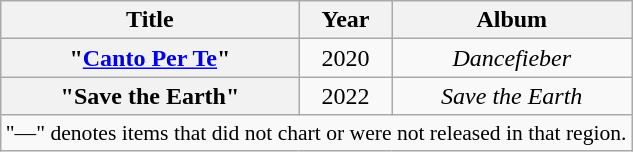<table class="wikitable plainrowheaders" style="text-align:center;">
<tr>
<th scope="col" rowspan="1">Title</th>
<th scope="col" rowspan="1">Year</th>
<th scope="col" rowspan="1">Album</th>
</tr>
<tr>
<th scope="row">"<a href='#'>Canto Per Te</a>" </th>
<td>2020</td>
<td><em>Dancefieber</em></td>
</tr>
<tr>
<th scope="row">"Save the Earth" </th>
<td>2022</td>
<td><em>Save the Earth</em></td>
</tr>
<tr>
<td colspan="8" style="font-size:90%;">"—" denotes items that did not chart or were not released in that region.</td>
</tr>
</table>
